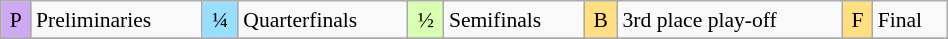<table class="wikitable" style="margin:0.5em auto; font-size:90%; line-height:1.25em;" width=50%;>
<tr>
<td style="background-color:#D0A9F5;text-align:center;">P</td>
<td>Preliminaries</td>
<td style="background-color:#97DEFF;text-align:center;">¼</td>
<td>Quarterfinals</td>
<td style="background-color:#D9FFB2;text-align:center;">½</td>
<td>Semifinals</td>
<td style="background-color:#FFDF80;text-align:center;">B</td>
<td>3rd place play-off</td>
<td style="background-color:#FFDF80;text-align:center;">F</td>
<td>Final</td>
</tr>
<tr>
</tr>
</table>
